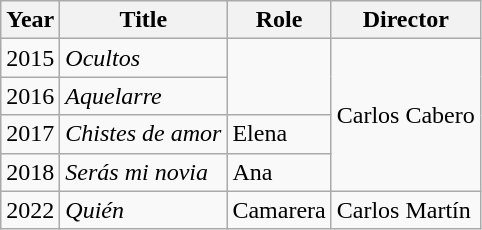<table class="wikitable">
<tr>
<th>Year</th>
<th>Title</th>
<th>Role</th>
<th>Director</th>
</tr>
<tr>
<td>2015</td>
<td><em>Ocultos</em></td>
<td rowspan="2"></td>
<td rowspan="4">Carlos Cabero</td>
</tr>
<tr>
<td>2016</td>
<td><em>Aquelarre</em></td>
</tr>
<tr>
<td>2017</td>
<td><em>Chistes de amor</em></td>
<td>Elena</td>
</tr>
<tr>
<td>2018</td>
<td><em>Serás mi novia</em></td>
<td>Ana</td>
</tr>
<tr>
<td>2022</td>
<td><em>Quién</em></td>
<td>Camarera</td>
<td>Carlos Martín</td>
</tr>
</table>
